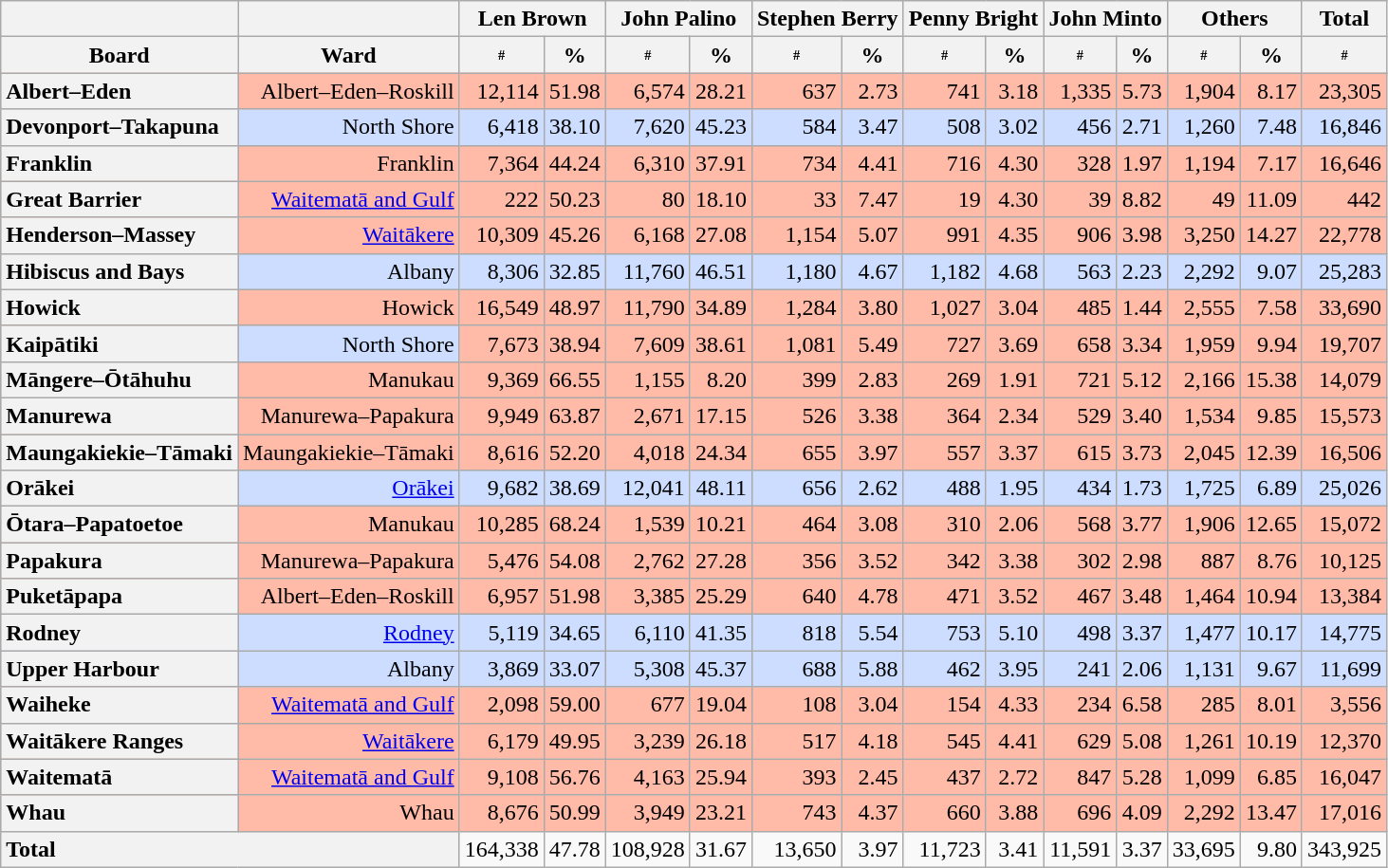<table class="wikitable sortable" style="text-align:right;">
<tr>
<th></th>
<th></th>
<th scope="col" align=center colspan=2>Len Brown</th>
<th scope="col" align=center colspan=2>John Palino</th>
<th scope="col" align=center colspan=2>Stephen Berry</th>
<th scope="col" align=center colspan=2>Penny Bright</th>
<th scope="col" align=center colspan=2>John Minto</th>
<th scope="col" align=center colspan=2>Others</th>
<th scope="col" align=center colspan=2>Total</th>
</tr>
<tr>
<th scope="col" align=center>Board</th>
<th scope="col" align=center>Ward</th>
<th scope="col" style="text-align:center; font-size: 60%" data-sort-type="number">#</th>
<th scope="col" align=center data-sort-type="number">%</th>
<th scope="col" style="text-align:center; font-size: 60%" data-sort-type="number">#</th>
<th scope="col" align=center data-sort-type="number">%</th>
<th scope="col" style="text-align:center; font-size: 60%" data-sort-type="number">#</th>
<th scope="col" align=center data-sort-type="number">%</th>
<th scope="col" style="text-align:center; font-size: 60%" data-sort-type="number">#</th>
<th scope="col" align=center data-sort-type="number">%</th>
<th scope="col" style="text-align:center; font-size: 60%" data-sort-type="number">#</th>
<th scope="col" align=center data-sort-type="number">%</th>
<th scope="col" style="text-align:center; font-size: 60%" data-sort-type="number">#</th>
<th scope="col" align=center data-sort-type="number">%</th>
<th scope="col" style="text-align:center; font-size: 60%" data-sort-type="number">#</th>
</tr>
<tr bgcolor="#FFBAA8">
<th scope="row" style="text-align:left;">Albert–Eden</th>
<td>Albert–Eden–Roskill</td>
<td>12,114</td>
<td>51.98</td>
<td>6,574</td>
<td>28.21</td>
<td>637</td>
<td>2.73</td>
<td>741</td>
<td>3.18</td>
<td>1,335</td>
<td>5.73</td>
<td>1,904</td>
<td>8.17</td>
<td>23,305</td>
</tr>
<tr bgcolor="#CCDDFF">
<th scope="row" style="text-align:left;">Devonport–Takapuna</th>
<td>North Shore</td>
<td>6,418</td>
<td>38.10</td>
<td>7,620</td>
<td>45.23</td>
<td>584</td>
<td>3.47</td>
<td>508</td>
<td>3.02</td>
<td>456</td>
<td>2.71</td>
<td>1,260</td>
<td>7.48</td>
<td>16,846</td>
</tr>
<tr bgcolor="#FFBAA8">
<th scope="row" style="text-align:left;">Franklin</th>
<td>Franklin</td>
<td>7,364</td>
<td>44.24</td>
<td>6,310</td>
<td>37.91</td>
<td>734</td>
<td>4.41</td>
<td>716</td>
<td>4.30</td>
<td>328</td>
<td>1.97</td>
<td>1,194</td>
<td>7.17</td>
<td>16,646</td>
</tr>
<tr bgcolor="#FFBAA8">
<th scope="row" style="text-align:left;">Great Barrier</th>
<td><a href='#'>Waitematā and Gulf</a></td>
<td>222</td>
<td>50.23</td>
<td>80</td>
<td>18.10</td>
<td>33</td>
<td>7.47</td>
<td>19</td>
<td>4.30</td>
<td>39</td>
<td>8.82</td>
<td>49</td>
<td>11.09</td>
<td>442</td>
</tr>
<tr bgcolor="#FFBAA8">
<th scope="row" style="text-align:left;">Henderson–Massey</th>
<td data-sort-value="Waitakere"><a href='#'>Waitākere</a></td>
<td>10,309</td>
<td>45.26</td>
<td>6,168</td>
<td>27.08</td>
<td>1,154</td>
<td>5.07</td>
<td>991</td>
<td>4.35</td>
<td>906</td>
<td>3.98</td>
<td>3,250</td>
<td>14.27</td>
<td>22,778</td>
</tr>
<tr bgcolor="#CCDDFF">
<th scope="row" style="text-align:left;">Hibiscus and Bays</th>
<td>Albany</td>
<td>8,306</td>
<td>32.85</td>
<td>11,760</td>
<td>46.51</td>
<td>1,180</td>
<td>4.67</td>
<td>1,182</td>
<td>4.68</td>
<td>563</td>
<td>2.23</td>
<td>2,292</td>
<td>9.07</td>
<td>25,283</td>
</tr>
<tr bgcolor="#FFBAA8">
<th scope="row" style="text-align:left;">Howick</th>
<td>Howick</td>
<td>16,549</td>
<td>48.97</td>
<td>11,790</td>
<td>34.89</td>
<td>1,284</td>
<td>3.80</td>
<td>1,027</td>
<td>3.04</td>
<td>485</td>
<td>1.44</td>
<td>2,555</td>
<td>7.58</td>
<td>33,690</td>
</tr>
<tr bgcolor="#FFBAA8">
<th scope="row" style="text-align:left;">Kaipātiki</th>
<td bgcolor="#CCDDFF">North Shore</td>
<td>7,673</td>
<td>38.94</td>
<td>7,609</td>
<td>38.61</td>
<td>1,081</td>
<td>5.49</td>
<td>727</td>
<td>3.69</td>
<td>658</td>
<td>3.34</td>
<td>1,959</td>
<td>9.94</td>
<td>19,707</td>
</tr>
<tr bgcolor="#FFBAA8">
<th scope="row" style="text-align:left;" data-sort-value="Mangere–Otahuhu">Māngere–Ōtāhuhu</th>
<td>Manukau</td>
<td>9,369</td>
<td>66.55</td>
<td>1,155</td>
<td>8.20</td>
<td>399</td>
<td>2.83</td>
<td>269</td>
<td>1.91</td>
<td>721</td>
<td>5.12</td>
<td>2,166</td>
<td>15.38</td>
<td>14,079</td>
</tr>
<tr bgcolor="#FFBAA8">
<th scope="row" style="text-align:left;">Manurewa</th>
<td>Manurewa–Papakura</td>
<td>9,949</td>
<td>63.87</td>
<td>2,671</td>
<td>17.15</td>
<td>526</td>
<td>3.38</td>
<td>364</td>
<td>2.34</td>
<td>529</td>
<td>3.40</td>
<td>1,534</td>
<td>9.85</td>
<td>15,573</td>
</tr>
<tr bgcolor="#FFBAA8">
<th scope="row" style="text-align:left;">Maungakiekie–Tāmaki</th>
<td>Maungakiekie–Tāmaki</td>
<td>8,616</td>
<td>52.20</td>
<td>4,018</td>
<td>24.34</td>
<td>655</td>
<td>3.97</td>
<td>557</td>
<td>3.37</td>
<td>615</td>
<td>3.73</td>
<td>2,045</td>
<td>12.39</td>
<td>16,506</td>
</tr>
<tr bgcolor="#CCDDFF">
<th scope="row" style="text-align:left;">Orākei</th>
<td><a href='#'>Orākei</a></td>
<td>9,682</td>
<td>38.69</td>
<td>12,041</td>
<td>48.11</td>
<td>656</td>
<td>2.62</td>
<td>488</td>
<td>1.95</td>
<td>434</td>
<td>1.73</td>
<td>1,725</td>
<td>6.89</td>
<td>25,026</td>
</tr>
<tr bgcolor="#FFBAA8">
<th scope="row" style="text-align:left;" data-sort-value="Otara–Papatoetoe">Ōtara–Papatoetoe</th>
<td>Manukau</td>
<td>10,285</td>
<td>68.24</td>
<td>1,539</td>
<td>10.21</td>
<td>464</td>
<td>3.08</td>
<td>310</td>
<td>2.06</td>
<td>568</td>
<td>3.77</td>
<td>1,906</td>
<td>12.65</td>
<td>15,072</td>
</tr>
<tr bgcolor="#FFBAA8">
<th scope="row" style="text-align:left;">Papakura</th>
<td>Manurewa–Papakura</td>
<td>5,476</td>
<td>54.08</td>
<td>2,762</td>
<td>27.28</td>
<td>356</td>
<td>3.52</td>
<td>342</td>
<td>3.38</td>
<td>302</td>
<td>2.98</td>
<td>887</td>
<td>8.76</td>
<td>10,125</td>
</tr>
<tr bgcolor="#FFBAA8">
<th scope="row" style="text-align:left;">Puketāpapa</th>
<td>Albert–Eden–Roskill</td>
<td>6,957</td>
<td>51.98</td>
<td>3,385</td>
<td>25.29</td>
<td>640</td>
<td>4.78</td>
<td>471</td>
<td>3.52</td>
<td>467</td>
<td>3.48</td>
<td>1,464</td>
<td>10.94</td>
<td>13,384</td>
</tr>
<tr bgcolor="#CCDDFF">
<th scope="row" style="text-align:left;">Rodney</th>
<td><a href='#'>Rodney</a></td>
<td>5,119</td>
<td>34.65</td>
<td>6,110</td>
<td>41.35</td>
<td>818</td>
<td>5.54</td>
<td>753</td>
<td>5.10</td>
<td>498</td>
<td>3.37</td>
<td>1,477</td>
<td>10.17</td>
<td>14,775</td>
</tr>
<tr bgcolor="#CCDDFF">
<th scope="row" style="text-align:left;">Upper Harbour</th>
<td>Albany</td>
<td>3,869</td>
<td>33.07</td>
<td>5,308</td>
<td>45.37</td>
<td>688</td>
<td>5.88</td>
<td>462</td>
<td>3.95</td>
<td>241</td>
<td>2.06</td>
<td>1,131</td>
<td>9.67</td>
<td>11,699</td>
</tr>
<tr bgcolor="#FFBAA8">
<th scope="row" style="text-align:left;">Waiheke</th>
<td><a href='#'>Waitematā and Gulf</a></td>
<td>2,098</td>
<td>59.00</td>
<td>677</td>
<td>19.04</td>
<td>108</td>
<td>3.04</td>
<td>154</td>
<td>4.33</td>
<td>234</td>
<td>6.58</td>
<td>285</td>
<td>8.01</td>
<td>3,556</td>
</tr>
<tr bgcolor="#FFBAA8">
<th scope="row" style="text-align:left;" data-sort-value="Waitākere Ranges">Waitākere Ranges</th>
<td data-sort-value="Waitakere"><a href='#'>Waitākere</a></td>
<td>6,179</td>
<td>49.95</td>
<td>3,239</td>
<td>26.18</td>
<td>517</td>
<td>4.18</td>
<td>545</td>
<td>4.41</td>
<td>629</td>
<td>5.08</td>
<td>1,261</td>
<td>10.19</td>
<td>12,370</td>
</tr>
<tr bgcolor="#FFBAA8">
<th scope="row" style="text-align:left;">Waitematā</th>
<td><a href='#'>Waitematā and Gulf</a></td>
<td>9,108</td>
<td>56.76</td>
<td>4,163</td>
<td>25.94</td>
<td>393</td>
<td>2.45</td>
<td>437</td>
<td>2.72</td>
<td>847</td>
<td>5.28</td>
<td>1,099</td>
<td>6.85</td>
<td>16,047</td>
</tr>
<tr bgcolor="#FFBAA8">
<th scope="row" style="text-align:left;">Whau</th>
<td>Whau</td>
<td>8,676</td>
<td>50.99</td>
<td>3,949</td>
<td>23.21</td>
<td>743</td>
<td>4.37</td>
<td>660</td>
<td>3.88</td>
<td>696</td>
<td>4.09</td>
<td>2,292</td>
<td>13.47</td>
<td>17,016</td>
</tr>
<tr>
<th scope="row" colspan="2" style="text-align:left;" data-sort-value="Z">Total</th>
<td data-sort-value="Z">164,338</td>
<td>47.78</td>
<td>108,928</td>
<td>31.67</td>
<td>13,650</td>
<td>3.97</td>
<td>11,723</td>
<td>3.41</td>
<td>11,591</td>
<td>3.37</td>
<td>33,695</td>
<td>9.80</td>
<td>343,925</td>
</tr>
</table>
